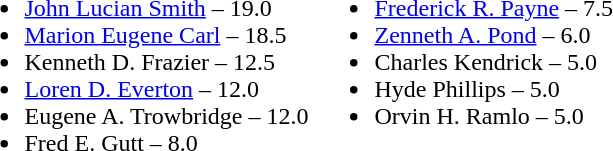<table>
<tr valign=top>
<td><br><ul><li><a href='#'>John Lucian Smith</a> – 19.0</li><li><a href='#'>Marion Eugene Carl</a> – 18.5</li><li>Kenneth D. Frazier – 12.5</li><li><a href='#'>Loren D. Everton</a> – 12.0</li><li>Eugene A. Trowbridge – 12.0</li><li>Fred E. Gutt – 8.0</li></ul></td>
<td><br><ul><li><a href='#'>Frederick R. Payne</a> – 7.5</li><li><a href='#'>Zenneth A. Pond</a> – 6.0</li><li>Charles Kendrick – 5.0</li><li>Hyde Phillips – 5.0</li><li>Orvin H. Ramlo – 5.0</li></ul></td>
</tr>
</table>
